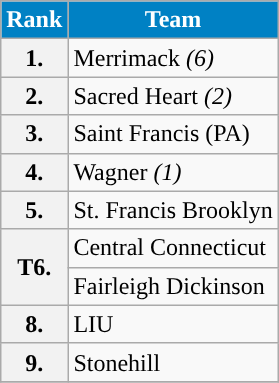<table class="wikitable">
<tr>
<th align="center" style="background:#0081C4; color:#FFFFFF;">Rank</th>
<th align="center" style="background:#0081C4; color:#FFFFFF;">Team</th>
</tr>
<tr>
<th>1.</th>
<td>Merrimack <em>(6)</em></td>
</tr>
<tr>
<th>2.</th>
<td>Sacred Heart <em>(2)</em></td>
</tr>
<tr>
<th>3.</th>
<td>Saint Francis (PA)</td>
</tr>
<tr>
<th>4.</th>
<td>Wagner <em>(1)</em></td>
</tr>
<tr>
<th>5.</th>
<td>St. Francis Brooklyn</td>
</tr>
<tr>
<th rowspan=2>T6.</th>
<td>Central Connecticut</td>
</tr>
<tr>
<td>Fairleigh Dickinson</td>
</tr>
<tr>
<th>8.</th>
<td>LIU</td>
</tr>
<tr>
<th>9.</th>
<td>Stonehill</td>
</tr>
<tr>
</tr>
</table>
